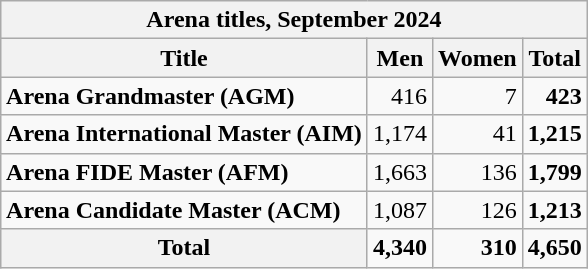<table class="wikitable" align="right" style="margin-left: 1.4em">
<tr>
<th colspan="4">Arena titles, September 2024</th>
</tr>
<tr>
<th>Title</th>
<th>Men</th>
<th>Women</th>
<th>Total</th>
</tr>
<tr>
<td><strong>Arena Grandmaster (AGM)</strong></td>
<td style="text-align: right">416</td>
<td style="text-align: right">7</td>
<td style="text-align: right"><strong>423</strong></td>
</tr>
<tr>
<td><strong>Arena International Master (AIM)</strong></td>
<td style="text-align: right">1,174</td>
<td style="text-align: right">41</td>
<td style="text-align: right"><strong>1,215</strong></td>
</tr>
<tr>
<td><strong>Arena FIDE Master (AFM)</strong></td>
<td style="text-align: right">1,663</td>
<td style="text-align: right">136</td>
<td style="text-align: right"><strong>1,799</strong></td>
</tr>
<tr>
<td><strong>Arena Candidate Master (ACM)</strong></td>
<td style="text-align: right">1,087</td>
<td style="text-align: right">126</td>
<td style="text-align: right"><strong>1,213</strong></td>
</tr>
<tr>
<th>Total</th>
<td style="text-align: right"><strong>4,340</strong></td>
<td style="text-align: right"><strong>310</strong></td>
<td style="text-align: right"><strong>4,650</strong></td>
</tr>
</table>
